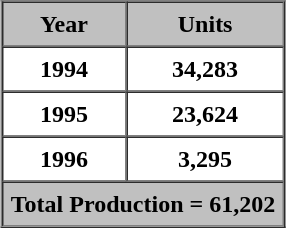<table border="1" cellpadding="5" cellspacing="0" style="margin:auto;">
<tr>
<th style="background:silver;">Year</th>
<th style="background:silver;">Units</th>
</tr>
<tr>
<th align="centered">1994</th>
<th>34,283</th>
</tr>
<tr>
<th align="centered">1995</th>
<th>23,624</th>
</tr>
<tr>
<th align="centered">1996</th>
<th>3,295</th>
</tr>
<tr>
<th colspan="2" style="background:silver;">Total Production = 61,202</th>
</tr>
</table>
